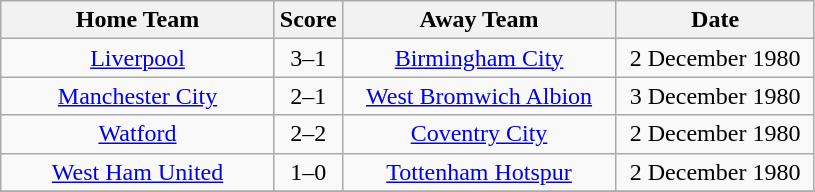<table class="wikitable" style="text-align:center;">
<tr>
<th width=175>Home Team</th>
<th width=20>Score</th>
<th width=175>Away Team</th>
<th width=125>Date</th>
</tr>
<tr>
<td><a href='#'>Liverpool</a></td>
<td>3–1</td>
<td><a href='#'>Birmingham City</a></td>
<td>2 December 1980</td>
</tr>
<tr>
<td><a href='#'>Manchester City</a></td>
<td>2–1</td>
<td><a href='#'>West Bromwich Albion</a></td>
<td>3 December 1980</td>
</tr>
<tr>
<td><a href='#'>Watford</a></td>
<td>2–2</td>
<td><a href='#'>Coventry City</a></td>
<td>2 December 1980</td>
</tr>
<tr>
<td><a href='#'>West Ham United</a></td>
<td>1–0</td>
<td><a href='#'>Tottenham Hotspur</a></td>
<td>2 December 1980</td>
</tr>
<tr>
</tr>
</table>
